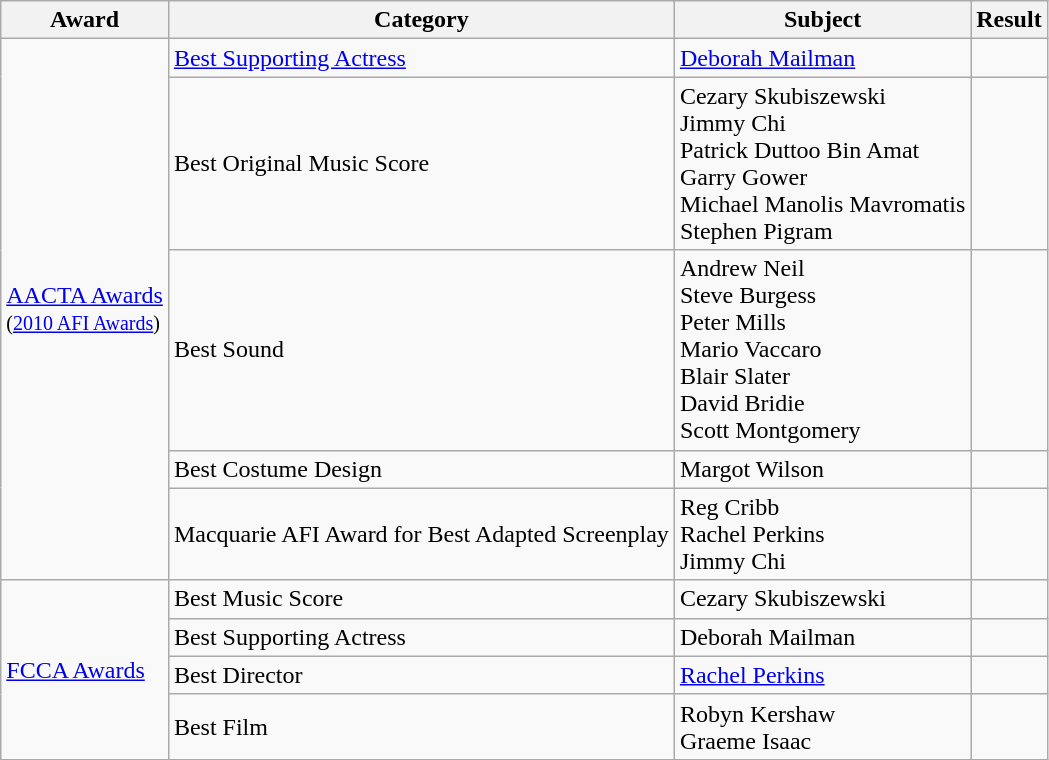<table class="wikitable sortable plainrowheaders">
<tr>
<th>Award</th>
<th>Category</th>
<th>Subject</th>
<th>Result</th>
</tr>
<tr>
<td rowspan=5><a href='#'>AACTA Awards</a><br><small>(<a href='#'>2010 AFI Awards</a>)</small></td>
<td><a href='#'>Best Supporting Actress</a></td>
<td><a href='#'>Deborah Mailman</a></td>
<td></td>
</tr>
<tr>
<td>Best Original Music Score</td>
<td>Cezary Skubiszewski<br>Jimmy Chi<br>Patrick Duttoo Bin Amat<br>Garry Gower<br>Michael Manolis Mavromatis<br>Stephen Pigram</td>
<td></td>
</tr>
<tr>
<td>Best Sound</td>
<td>Andrew Neil<br>Steve Burgess<br>Peter Mills<br> Mario Vaccaro<br>Blair Slater<br>David Bridie<br> Scott Montgomery</td>
<td></td>
</tr>
<tr>
<td>Best Costume Design</td>
<td>Margot Wilson</td>
<td></td>
</tr>
<tr>
<td>Macquarie AFI Award for Best Adapted Screenplay</td>
<td>Reg Cribb<br>Rachel Perkins<br>Jimmy Chi</td>
<td></td>
</tr>
<tr>
<td rowspan=4><a href='#'>FCCA Awards</a></td>
<td>Best Music Score</td>
<td>Cezary Skubiszewski</td>
<td></td>
</tr>
<tr>
<td>Best Supporting Actress</td>
<td>Deborah Mailman</td>
<td></td>
</tr>
<tr>
<td>Best Director</td>
<td><a href='#'>Rachel Perkins</a></td>
<td></td>
</tr>
<tr>
<td>Best Film</td>
<td>Robyn Kershaw<br>Graeme Isaac</td>
<td></td>
</tr>
</table>
